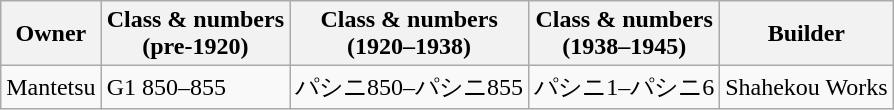<table class="wikitable">
<tr>
<th>Owner</th>
<th>Class & numbers<br>(pre-1920)</th>
<th>Class & numbers<br>(1920–1938)</th>
<th>Class & numbers<br>(1938–1945)</th>
<th>Builder</th>
</tr>
<tr>
<td>Mantetsu</td>
<td>G1 850–855</td>
<td>パシニ850–パシニ855</td>
<td>パシニ1–パシニ6</td>
<td>Shahekou Works</td>
</tr>
</table>
